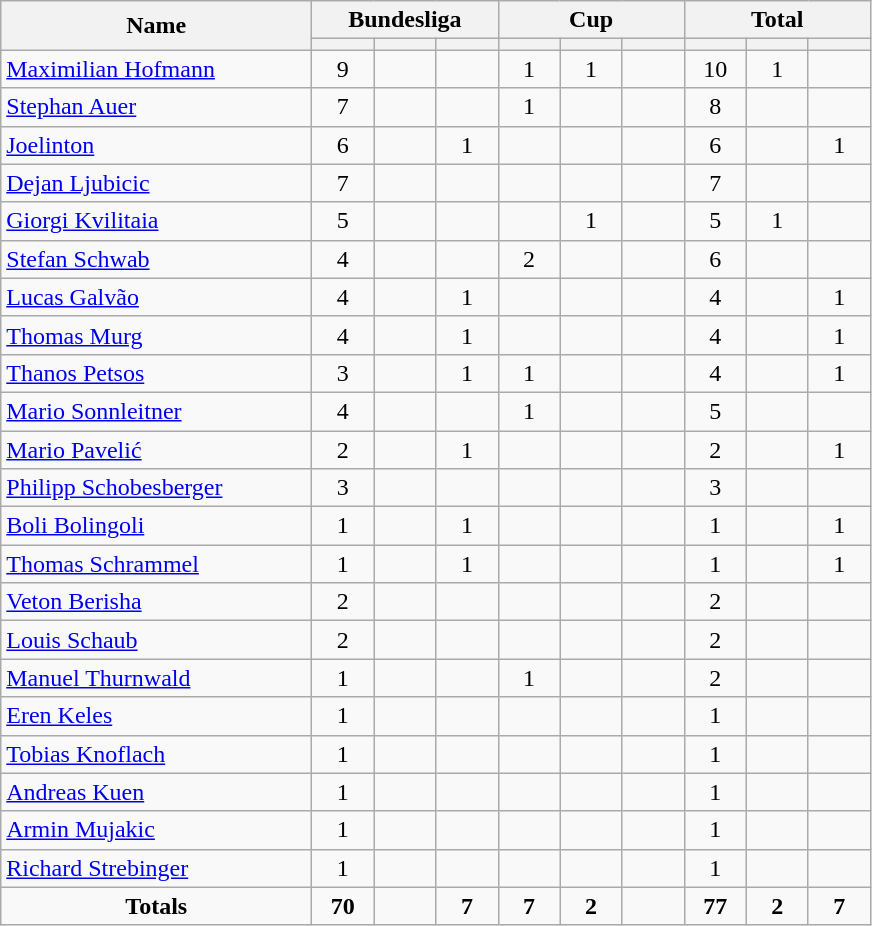<table class="wikitable" style="text-align:center;">
<tr>
<th rowspan="2" width="200px">Name</th>
<th colspan="3">Bundesliga</th>
<th colspan="3">Cup</th>
<th colspan="3">Total</th>
</tr>
<tr>
<th style="width:34px;"></th>
<th style="width:34px;"></th>
<th style="width:34px;"></th>
<th style="width:34px;"></th>
<th style="width:34px;"></th>
<th style="width:34px;"></th>
<th style="width:34px;"></th>
<th style="width:34px;"></th>
<th style="width:34px;"></th>
</tr>
<tr>
<td align="left"> <a href='#'>Maximilian Hofmann</a></td>
<td>9</td>
<td></td>
<td></td>
<td>1</td>
<td>1</td>
<td></td>
<td>10</td>
<td>1</td>
<td></td>
</tr>
<tr>
<td align="left"> <a href='#'>Stephan Auer</a></td>
<td>7</td>
<td></td>
<td></td>
<td>1</td>
<td></td>
<td></td>
<td>8</td>
<td></td>
<td></td>
</tr>
<tr>
<td align="left"> <a href='#'>Joelinton</a></td>
<td>6</td>
<td></td>
<td>1</td>
<td></td>
<td></td>
<td></td>
<td>6</td>
<td></td>
<td>1</td>
</tr>
<tr>
<td align="left"> <a href='#'>Dejan Ljubicic</a></td>
<td>7</td>
<td></td>
<td></td>
<td></td>
<td></td>
<td></td>
<td>7</td>
<td></td>
<td></td>
</tr>
<tr>
<td align="left"> <a href='#'>Giorgi Kvilitaia</a></td>
<td>5</td>
<td></td>
<td></td>
<td></td>
<td>1</td>
<td></td>
<td>5</td>
<td>1</td>
<td></td>
</tr>
<tr>
<td align="left"> <a href='#'>Stefan Schwab</a></td>
<td>4</td>
<td></td>
<td></td>
<td>2</td>
<td></td>
<td></td>
<td>6</td>
<td></td>
<td></td>
</tr>
<tr>
<td align="left"> <a href='#'>Lucas Galvão</a></td>
<td>4</td>
<td></td>
<td>1</td>
<td></td>
<td></td>
<td></td>
<td>4</td>
<td></td>
<td>1</td>
</tr>
<tr>
<td align="left"> <a href='#'>Thomas Murg</a></td>
<td>4</td>
<td></td>
<td>1</td>
<td></td>
<td></td>
<td></td>
<td>4</td>
<td></td>
<td>1</td>
</tr>
<tr>
<td align="left"> <a href='#'>Thanos Petsos</a></td>
<td>3</td>
<td></td>
<td>1</td>
<td>1</td>
<td></td>
<td></td>
<td>4</td>
<td></td>
<td>1</td>
</tr>
<tr>
<td align="left"> <a href='#'>Mario Sonnleitner</a></td>
<td>4</td>
<td></td>
<td></td>
<td>1</td>
<td></td>
<td></td>
<td>5</td>
<td></td>
<td></td>
</tr>
<tr>
<td align="left"> <a href='#'>Mario Pavelić</a></td>
<td>2</td>
<td></td>
<td>1</td>
<td></td>
<td></td>
<td></td>
<td>2</td>
<td></td>
<td>1</td>
</tr>
<tr>
<td align="left"> <a href='#'>Philipp Schobesberger</a></td>
<td>3</td>
<td></td>
<td></td>
<td></td>
<td></td>
<td></td>
<td>3</td>
<td></td>
<td></td>
</tr>
<tr>
<td align="left"> <a href='#'>Boli Bolingoli</a></td>
<td>1</td>
<td></td>
<td>1</td>
<td></td>
<td></td>
<td></td>
<td>1</td>
<td></td>
<td>1</td>
</tr>
<tr>
<td align="left"> <a href='#'>Thomas Schrammel</a></td>
<td>1</td>
<td></td>
<td>1</td>
<td></td>
<td></td>
<td></td>
<td>1</td>
<td></td>
<td>1</td>
</tr>
<tr>
<td align="left"> <a href='#'>Veton Berisha</a></td>
<td>2</td>
<td></td>
<td></td>
<td></td>
<td></td>
<td></td>
<td>2</td>
<td></td>
<td></td>
</tr>
<tr>
<td align="left"> <a href='#'>Louis Schaub</a></td>
<td>2</td>
<td></td>
<td></td>
<td></td>
<td></td>
<td></td>
<td>2</td>
<td></td>
<td></td>
</tr>
<tr>
<td align="left"> <a href='#'>Manuel Thurnwald</a></td>
<td>1</td>
<td></td>
<td></td>
<td>1</td>
<td></td>
<td></td>
<td>2</td>
<td></td>
<td></td>
</tr>
<tr>
<td align="left"> <a href='#'>Eren Keles</a></td>
<td>1</td>
<td></td>
<td></td>
<td></td>
<td></td>
<td></td>
<td>1</td>
<td></td>
<td></td>
</tr>
<tr>
<td align="left"> <a href='#'>Tobias Knoflach</a></td>
<td>1</td>
<td></td>
<td></td>
<td></td>
<td></td>
<td></td>
<td>1</td>
<td></td>
<td></td>
</tr>
<tr>
<td align="left"> <a href='#'>Andreas Kuen</a></td>
<td>1</td>
<td></td>
<td></td>
<td></td>
<td></td>
<td></td>
<td>1</td>
<td></td>
<td></td>
</tr>
<tr>
<td align="left"> <a href='#'>Armin Mujakic</a></td>
<td>1</td>
<td></td>
<td></td>
<td></td>
<td></td>
<td></td>
<td>1</td>
<td></td>
<td></td>
</tr>
<tr>
<td align="left"> <a href='#'>Richard Strebinger</a></td>
<td>1</td>
<td></td>
<td></td>
<td></td>
<td></td>
<td></td>
<td>1</td>
<td></td>
<td></td>
</tr>
<tr>
<td><strong>Totals</strong></td>
<td><strong>70</strong></td>
<td></td>
<td><strong>7</strong></td>
<td><strong>7</strong></td>
<td><strong>2</strong></td>
<td></td>
<td><strong>77</strong></td>
<td><strong>2</strong></td>
<td><strong>7</strong></td>
</tr>
</table>
